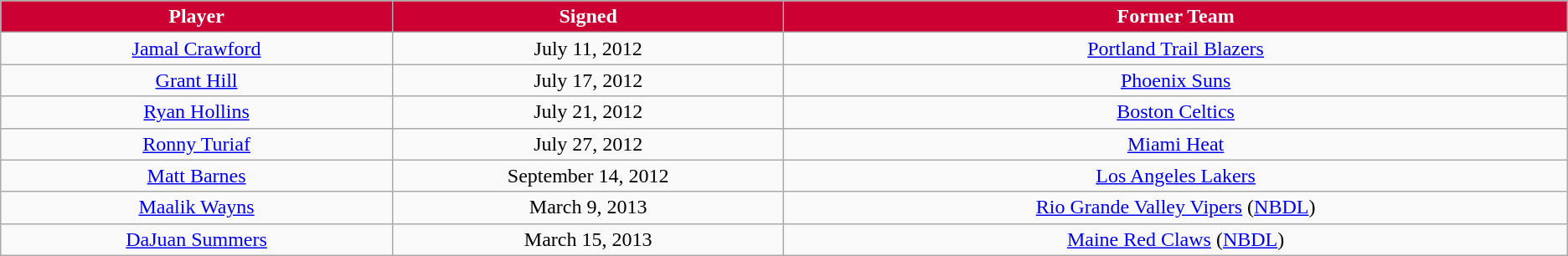<table class="wikitable sortable sortable">
<tr>
<th style="background:#CC0033; color:white" width="10%">Player</th>
<th style="background:#CC0033; color:white" width="10%">Signed</th>
<th style="background:#CC0033; color:white" width="20%">Former Team</th>
</tr>
<tr style="text-align: center">
<td><a href='#'>Jamal Crawford</a></td>
<td>July 11, 2012</td>
<td><a href='#'>Portland Trail Blazers</a></td>
</tr>
<tr style="text-align: center">
<td><a href='#'>Grant Hill</a></td>
<td>July 17, 2012</td>
<td><a href='#'>Phoenix Suns</a></td>
</tr>
<tr style="text-align: center">
<td><a href='#'>Ryan Hollins</a></td>
<td>July 21, 2012</td>
<td><a href='#'>Boston Celtics</a></td>
</tr>
<tr style="text-align: center">
<td><a href='#'>Ronny Turiaf</a></td>
<td>July 27, 2012</td>
<td><a href='#'>Miami Heat</a></td>
</tr>
<tr style="text-align: center">
<td><a href='#'>Matt Barnes</a></td>
<td>September 14, 2012</td>
<td><a href='#'>Los Angeles Lakers</a></td>
</tr>
<tr style="text-align: center">
<td><a href='#'>Maalik Wayns</a></td>
<td>March 9, 2013</td>
<td><a href='#'>Rio Grande Valley Vipers</a> (<a href='#'>NBDL</a>)</td>
</tr>
<tr style="text-align: center">
<td><a href='#'>DaJuan Summers</a></td>
<td>March 15, 2013</td>
<td><a href='#'>Maine Red Claws</a> (<a href='#'>NBDL</a>)</td>
</tr>
</table>
